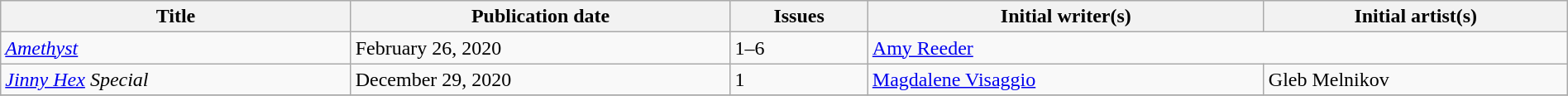<table class="wikitable" style="width:100%">
<tr>
<th>Title</th>
<th>Publication date</th>
<th>Issues</th>
<th>Initial writer(s)</th>
<th>Initial artist(s)</th>
</tr>
<tr>
<td><em><a href='#'>Amethyst</a></em></td>
<td>February 26, 2020</td>
<td>1–6</td>
<td colspan='2'><a href='#'>Amy Reeder</a></td>
</tr>
<tr>
<td><em><a href='#'>Jinny Hex</a> Special</em></td>
<td>December 29, 2020</td>
<td>1</td>
<td><a href='#'>Magdalene Visaggio</a></td>
<td>Gleb Melnikov</td>
</tr>
<tr>
</tr>
</table>
